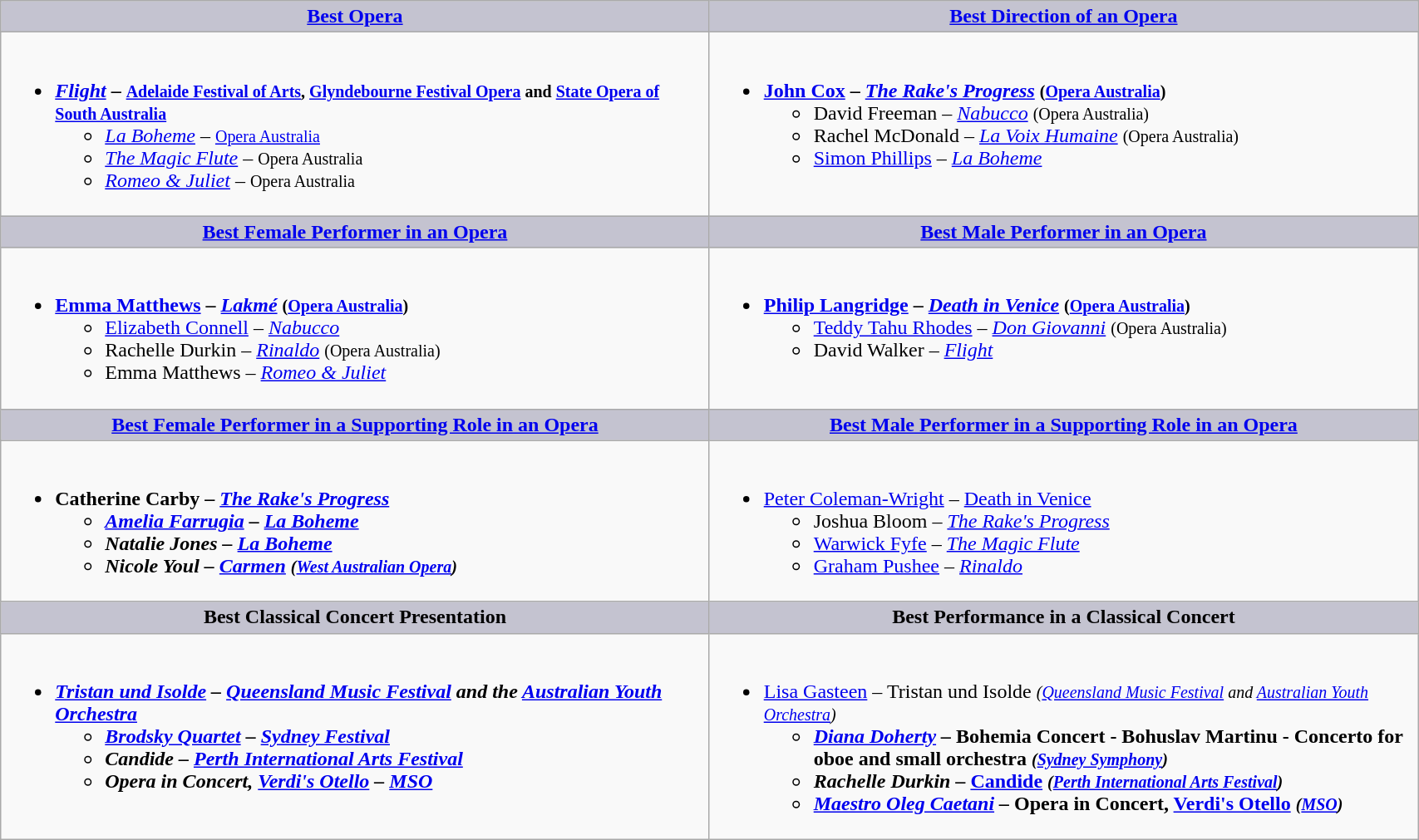<table class=wikitable width="90%" border="1" cellpadding="5" cellspacing="0" align="centre">
<tr>
<th style="background:#C4C3D0;width:50%"><a href='#'>Best Opera</a></th>
<th style="background:#C4C3D0;width:50%"><a href='#'>Best Direction of an Opera</a></th>
</tr>
<tr>
<td valign="top"><br><ul><li><strong><em><a href='#'>Flight</a></em></strong> <strong>– <small><a href='#'>Adelaide Festival of Arts</a>, <a href='#'>Glyndebourne Festival Opera</a> and <a href='#'>State Opera of South Australia</a></small></strong><ul><li><em><a href='#'>La Boheme</a></em> – <small><a href='#'>Opera Australia</a></small></li><li><em><a href='#'>The Magic Flute</a></em> – <small>Opera Australia</small></li><li><em><a href='#'>Romeo & Juliet</a></em> – <small>Opera Australia</small></li></ul></li></ul></td>
<td valign="top"><br><ul><li><strong><a href='#'>John Cox</a> – <em><a href='#'>The Rake's Progress</a></em> <small>(<a href='#'>Opera Australia</a>)</small></strong><ul><li>David Freeman – <em><a href='#'>Nabucco</a></em> <small>(Opera Australia)</small></li><li>Rachel McDonald – <em><a href='#'>La Voix Humaine</a></em> <small>(Opera Australia)</small></li><li><a href='#'>Simon Phillips</a> – <em><a href='#'>La Boheme</a></em></li></ul></li></ul></td>
</tr>
<tr>
<th style="background:#C4C3D0;width:50%"><a href='#'>Best Female Performer in an Opera</a></th>
<th style="background:#C4C3D0;width:50%"><a href='#'>Best Male Performer in an Opera</a></th>
</tr>
<tr>
<td valign="top"><br><ul><li><strong><a href='#'>Emma Matthews</a> – <em><a href='#'>Lakmé</a></em> <small>(<a href='#'>Opera Australia</a>)</small></strong><ul><li><a href='#'>Elizabeth Connell</a> – <em><a href='#'>Nabucco</a></em></li><li>Rachelle Durkin – <em><a href='#'>Rinaldo</a></em> <small>(Opera Australia)</small></li><li>Emma Matthews – <em><a href='#'>Romeo & Juliet</a></em></li></ul></li></ul></td>
<td valign="top"><br><ul><li><strong><a href='#'>Philip Langridge</a> – <em><a href='#'>Death in Venice</a></em> <small>(<a href='#'>Opera Australia</a>)</small></strong><ul><li><a href='#'>Teddy Tahu Rhodes</a> – <em><a href='#'>Don Giovanni</a></em> <small>(Opera Australia)</small></li><li>David Walker – <em><a href='#'>Flight</a></em></li></ul></li></ul></td>
</tr>
<tr>
<th style="background:#C4C3D0;width:50%"><a href='#'>Best Female Performer in a Supporting Role in an Opera</a></th>
<th style="background:#C4C3D0;width:50%"><a href='#'>Best Male Performer in a Supporting Role in an Opera</a></th>
</tr>
<tr>
<td valign="top"><br><ul><li><strong>Catherine Carby – <em><a href='#'>The Rake's Progress</a><strong><em><ul><li><a href='#'>Amelia Farrugia</a> – </em><a href='#'>La Boheme</a><em></li><li>Natalie Jones – </em><a href='#'>La Boheme</a><em></li><li>Nicole Youl – </em><a href='#'>Carmen</a><em> <small>(<a href='#'>West Australian Opera</a>)</small></li></ul></li></ul></td>
<td valign="top"><br><ul><li></strong><a href='#'>Peter Coleman-Wright</a> – </em><a href='#'>Death in Venice</a></em></strong><ul><li>Joshua Bloom – <em><a href='#'>The Rake's Progress</a></em></li><li><a href='#'>Warwick Fyfe</a> – <em><a href='#'>The Magic Flute</a></em></li><li><a href='#'>Graham Pushee</a> – <em><a href='#'>Rinaldo</a></em></li></ul></li></ul></td>
</tr>
<tr>
<th style="background:#C4C3D0;width:50%">Best Classical Concert Presentation</th>
<th style="background:#C4C3D0;">Best Performance in a Classical Concert</th>
</tr>
<tr>
<td valign="top"><br><ul><li><strong><em><a href='#'>Tristan und Isolde</a><em> – <a href='#'>Queensland Music Festival</a> and the <a href='#'>Australian Youth Orchestra</a><strong><ul><li></em><a href='#'>Brodsky Quartet</a><em> – <a href='#'>Sydney Festival</a></li><li></em>Candide<em> – <a href='#'>Perth International Arts Festival</a></li><li></em>Opera in Concert, <a href='#'>Verdi's Otello</a><em> – <a href='#'>MSO</a></li></ul></li></ul></td>
<td valign="top"><br><ul><li></strong><a href='#'>Lisa Gasteen</a> – </em>Tristan und Isolde<em> <small>(<a href='#'>Queensland Music Festival</a> and <a href='#'>Australian Youth Orchestra</a>)</small><strong><ul><li><a href='#'>Diana Doherty</a> – </em>Bohemia Concert - Bohuslav Martinu - Concerto for oboe and small orchestra<em> <small>(<a href='#'>Sydney Symphony</a>)</small></li><li>Rachelle Durkin – </em><a href='#'>Candide</a><em> <small>(<a href='#'>Perth International Arts Festival</a>)</small></li><li><a href='#'>Maestro Oleg Caetani</a> – </em>Opera in Concert, <a href='#'>Verdi's Otello</a><em> <small>(<a href='#'>MSO</a>)</small></li></ul></li></ul></td>
</tr>
</table>
